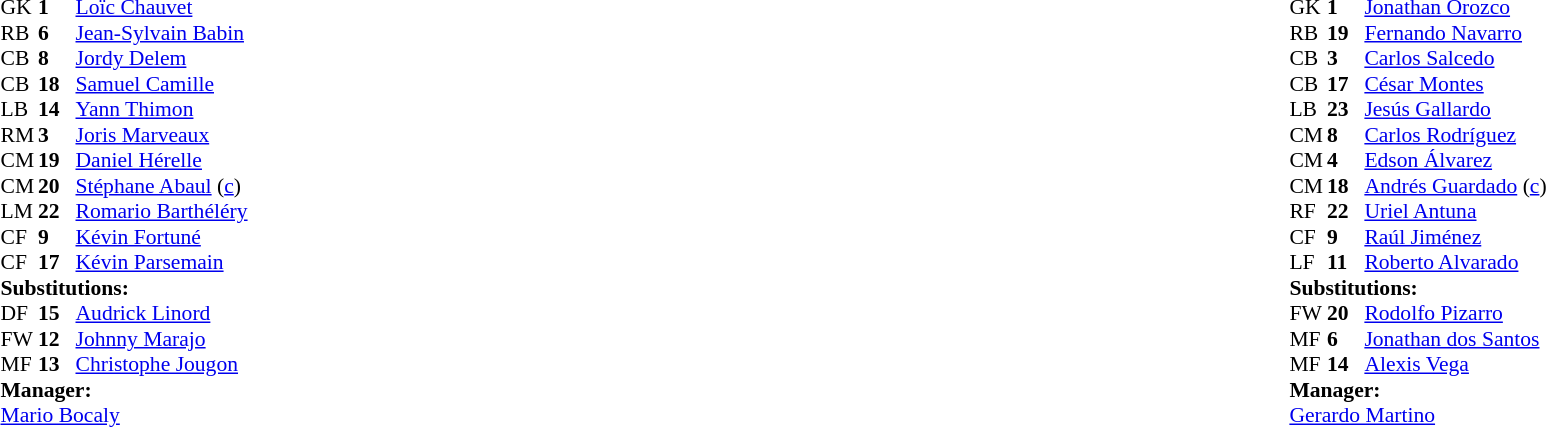<table width="100%">
<tr>
<td valign="top" width="40%"><br><table style="font-size:90%" cellspacing="0" cellpadding="0">
<tr>
<th width=25></th>
<th width=25></th>
</tr>
<tr>
<td>GK</td>
<td><strong>1</strong></td>
<td><a href='#'>Loïc Chauvet</a></td>
</tr>
<tr>
<td>RB</td>
<td><strong>6</strong></td>
<td><a href='#'>Jean-Sylvain Babin</a></td>
</tr>
<tr>
<td>CB</td>
<td><strong>8</strong></td>
<td><a href='#'>Jordy Delem</a></td>
<td></td>
</tr>
<tr>
<td>CB</td>
<td><strong>18</strong></td>
<td><a href='#'>Samuel Camille</a></td>
</tr>
<tr>
<td>LB</td>
<td><strong>14</strong></td>
<td><a href='#'>Yann Thimon</a></td>
<td></td>
<td></td>
</tr>
<tr>
<td>RM</td>
<td><strong>3</strong></td>
<td><a href='#'>Joris Marveaux</a></td>
<td></td>
<td></td>
</tr>
<tr>
<td>CM</td>
<td><strong>19</strong></td>
<td><a href='#'>Daniel Hérelle</a></td>
</tr>
<tr>
<td>CM</td>
<td><strong>20</strong></td>
<td><a href='#'>Stéphane Abaul</a> (<a href='#'>c</a>)</td>
</tr>
<tr>
<td>LM</td>
<td><strong>22</strong></td>
<td><a href='#'>Romario Barthéléry</a></td>
</tr>
<tr>
<td>CF</td>
<td><strong>9</strong></td>
<td><a href='#'>Kévin Fortuné</a></td>
<td></td>
<td></td>
</tr>
<tr>
<td>CF</td>
<td><strong>17</strong></td>
<td><a href='#'>Kévin Parsemain</a></td>
</tr>
<tr>
<td colspan=3><strong>Substitutions:</strong></td>
</tr>
<tr>
<td>DF</td>
<td><strong>15</strong></td>
<td><a href='#'>Audrick Linord</a></td>
<td></td>
<td></td>
</tr>
<tr>
<td>FW</td>
<td><strong>12</strong></td>
<td><a href='#'>Johnny Marajo</a></td>
<td></td>
<td></td>
</tr>
<tr>
<td>MF</td>
<td><strong>13</strong></td>
<td><a href='#'>Christophe Jougon</a></td>
<td></td>
<td></td>
</tr>
<tr>
<td colspan=3><strong>Manager:</strong></td>
</tr>
<tr>
<td colspan=3><a href='#'>Mario Bocaly</a></td>
</tr>
</table>
</td>
<td valign="top"></td>
<td valign="top" width="50%"><br><table style="font-size:90%; margin:auto" cellspacing="0" cellpadding="0">
<tr>
<th width=25></th>
<th width=25></th>
</tr>
<tr>
<td>GK</td>
<td><strong>1</strong></td>
<td><a href='#'>Jonathan Orozco</a></td>
</tr>
<tr>
<td>RB</td>
<td><strong>19</strong></td>
<td><a href='#'>Fernando Navarro</a></td>
</tr>
<tr>
<td>CB</td>
<td><strong>3</strong></td>
<td><a href='#'>Carlos Salcedo</a></td>
</tr>
<tr>
<td>CB</td>
<td><strong>17</strong></td>
<td><a href='#'>César Montes</a></td>
</tr>
<tr>
<td>LB</td>
<td><strong>23</strong></td>
<td><a href='#'>Jesús Gallardo</a></td>
</tr>
<tr>
<td>CM</td>
<td><strong>8</strong></td>
<td><a href='#'>Carlos Rodríguez</a></td>
</tr>
<tr>
<td>CM</td>
<td><strong>4</strong></td>
<td><a href='#'>Edson Álvarez</a></td>
</tr>
<tr>
<td>CM</td>
<td><strong>18</strong></td>
<td><a href='#'>Andrés Guardado</a> (<a href='#'>c</a>)</td>
<td></td>
<td></td>
</tr>
<tr>
<td>RF</td>
<td><strong>22</strong></td>
<td><a href='#'>Uriel Antuna</a></td>
</tr>
<tr>
<td>CF</td>
<td><strong>9</strong></td>
<td><a href='#'>Raúl Jiménez</a></td>
<td></td>
<td></td>
</tr>
<tr>
<td>LF</td>
<td><strong>11</strong></td>
<td><a href='#'>Roberto Alvarado</a></td>
<td></td>
<td></td>
</tr>
<tr>
<td colspan=3><strong>Substitutions:</strong></td>
</tr>
<tr>
<td>FW</td>
<td><strong>20</strong></td>
<td><a href='#'>Rodolfo Pizarro</a></td>
<td></td>
<td></td>
</tr>
<tr>
<td>MF</td>
<td><strong>6</strong></td>
<td><a href='#'>Jonathan dos Santos</a></td>
<td></td>
<td></td>
</tr>
<tr>
<td>MF</td>
<td><strong>14</strong></td>
<td><a href='#'>Alexis Vega</a></td>
<td></td>
<td></td>
</tr>
<tr>
<td colspan=3><strong>Manager:</strong></td>
</tr>
<tr>
<td colspan=3> <a href='#'>Gerardo Martino</a></td>
<td></td>
</tr>
</table>
</td>
</tr>
</table>
